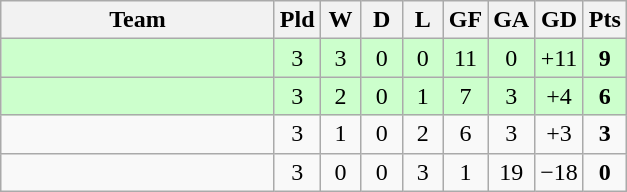<table class="wikitable" style="text-align:center;">
<tr>
<th width=175>Team</th>
<th width=20>Pld</th>
<th width=20>W</th>
<th width=20>D</th>
<th width=20>L</th>
<th width=20>GF</th>
<th width=20>GA</th>
<th width=20>GD</th>
<th width=20>Pts</th>
</tr>
<tr bgcolor=ccffcc>
<td align="left"></td>
<td>3</td>
<td>3</td>
<td>0</td>
<td>0</td>
<td>11</td>
<td>0</td>
<td>+11</td>
<td><strong>9</strong></td>
</tr>
<tr bgcolor=ccffcc>
<td align="left"></td>
<td>3</td>
<td>2</td>
<td>0</td>
<td>1</td>
<td>7</td>
<td>3</td>
<td>+4</td>
<td><strong>6</strong></td>
</tr>
<tr>
<td align="left"></td>
<td>3</td>
<td>1</td>
<td>0</td>
<td>2</td>
<td>6</td>
<td>3</td>
<td>+3</td>
<td><strong>3</strong></td>
</tr>
<tr>
<td align="left"></td>
<td>3</td>
<td>0</td>
<td>0</td>
<td>3</td>
<td>1</td>
<td>19</td>
<td>−18</td>
<td><strong>0</strong></td>
</tr>
</table>
